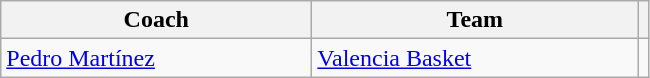<table class="wikitable">
<tr>
<th style="width:200px;">Coach</th>
<th style="width:210px;">Team</th>
<th></th>
</tr>
<tr>
<td> <a href='#'>Pedro Martínez</a></td>
<td> <a href='#'>Valencia Basket</a></td>
<td style="text-align:center;"></td>
</tr>
</table>
